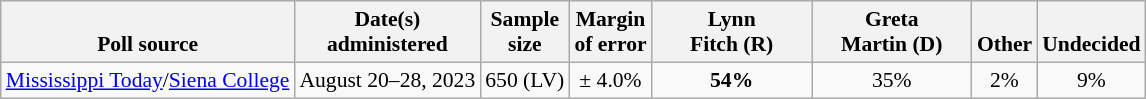<table class="wikitable" style="font-size:90%;text-align:center;">
<tr valign=bottom>
<th>Poll source</th>
<th>Date(s)<br>administered</th>
<th>Sample<br>size</th>
<th>Margin<br>of error</th>
<th style="width:100px;">Lynn<br>Fitch (R)</th>
<th style="width:100px;">Greta<br>Martin (D)</th>
<th>Other</th>
<th>Undecided</th>
</tr>
<tr>
<td style="text-align:left;"><a href='#'>Mississippi Today</a>/<a href='#'>Siena College</a></td>
<td>August 20–28, 2023</td>
<td>650 (LV)</td>
<td>± 4.0%</td>
<td><strong>54%</strong></td>
<td>35%</td>
<td>2%</td>
<td>9%</td>
</tr>
</table>
